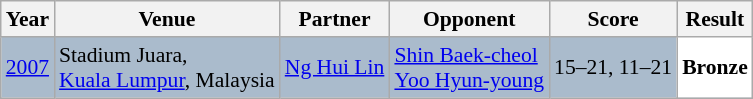<table class="sortable wikitable" style="font-size: 90%;">
<tr>
<th>Year</th>
<th>Venue</th>
<th>Partner</th>
<th>Opponent</th>
<th>Score</th>
<th>Result</th>
</tr>
<tr style="background:#AABBCC">
<td align="center"><a href='#'>2007</a></td>
<td align="left">Stadium Juara,<br><a href='#'>Kuala Lumpur</a>, Malaysia</td>
<td align="left"> <a href='#'>Ng Hui Lin</a></td>
<td align="left"> <a href='#'>Shin Baek-cheol</a><br> <a href='#'>Yoo Hyun-young</a></td>
<td align="left">15–21, 11–21</td>
<td style="text-align:left; background:white"> <strong>Bronze</strong></td>
</tr>
</table>
